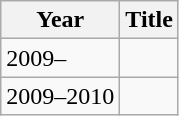<table class="wikitable">
<tr>
<th>Year</th>
<th>Title</th>
</tr>
<tr>
<td>2009–</td>
<td></td>
</tr>
<tr>
<td>2009–2010</td>
<td></td>
</tr>
</table>
